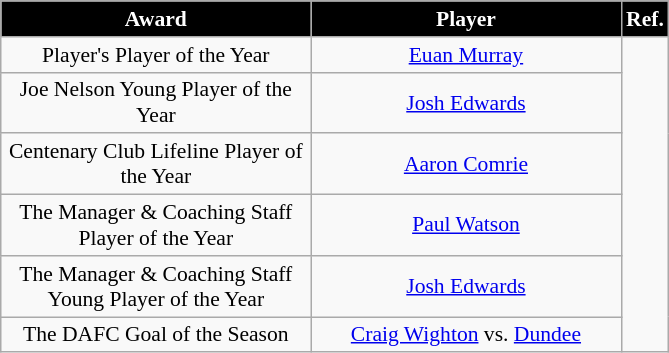<table class="wikitable" style="text-align:center; font-size:90%; ">
<tr>
<th style="background:#000000; color:#FFFFFF;">Award</th>
<th style="background:#000000; color:#FFFFFF;">Player</th>
<th style="background:#000000; color:#FFFFFF;">Ref.</th>
</tr>
<tr>
<td style="width:200px;">Player's Player of the Year</td>
<td style="width:200px;"> <a href='#'>Euan Murray</a></td>
<td rowspan=6></td>
</tr>
<tr>
<td style="width:200px;">Joe Nelson Young Player of the Year</td>
<td style="width:200px;"> <a href='#'>Josh Edwards</a></td>
</tr>
<tr>
<td style="width:200px;">Centenary Club Lifeline Player of the Year</td>
<td style="width:200px;"> <a href='#'>Aaron Comrie</a></td>
</tr>
<tr>
<td style="width:200px;">The Manager & Coaching Staff Player of the Year</td>
<td style="width:200px;"> <a href='#'>Paul Watson</a></td>
</tr>
<tr>
<td style="width:200px;">The Manager & Coaching Staff Young Player of the Year</td>
<td style="width:200px;"> <a href='#'>Josh Edwards</a></td>
</tr>
<tr>
<td style="width:200px;">The DAFC Goal of the Season</td>
<td style="width:200px;"> <a href='#'>Craig Wighton</a> vs. <a href='#'>Dundee</a></td>
</tr>
</table>
